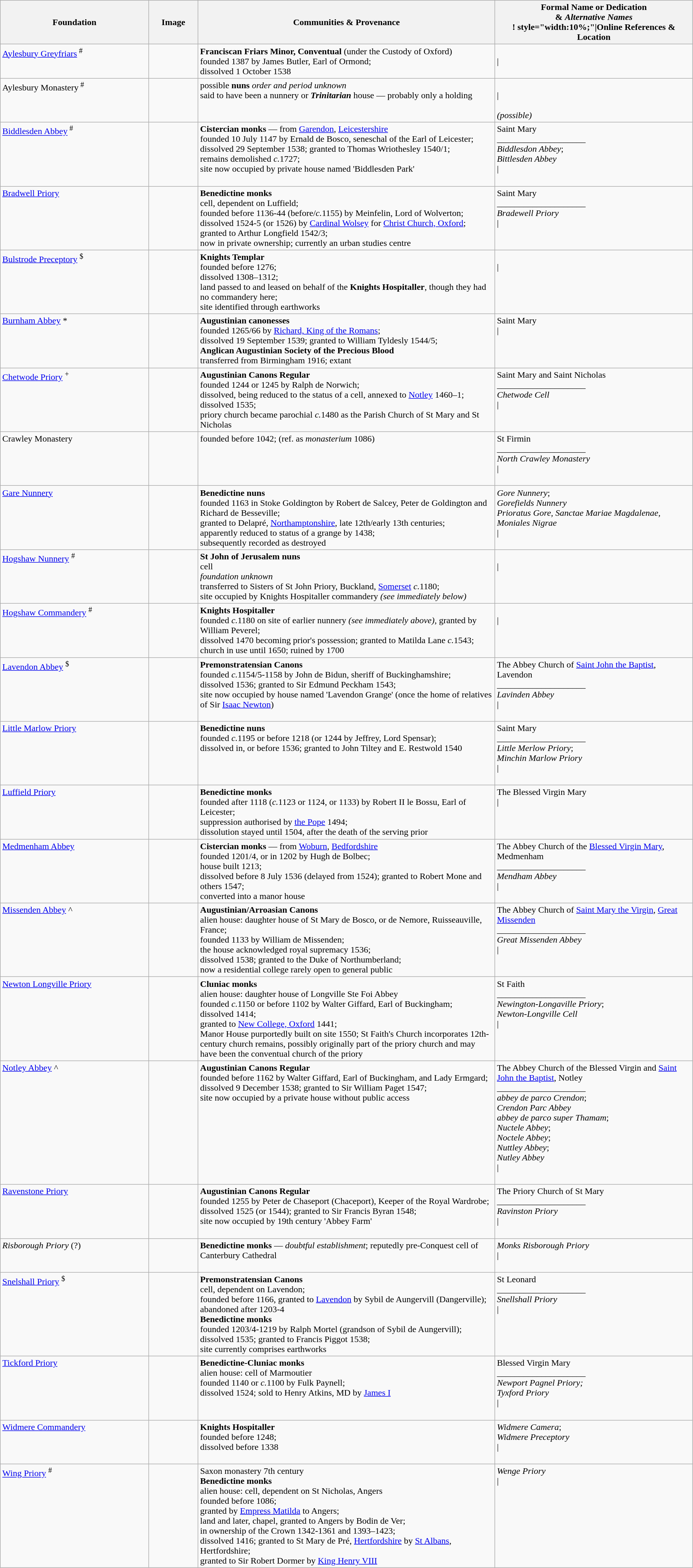<table width=99% class="wikitable">
<tr>
<th style="width:15%;">Foundation</th>
<th style="width:5%;">Image</th>
<th style="width:30%;">Communities & Provenance</th>
<th style="width:20%;">Formal Name or Dedication <br>& <em>Alternative Names</em><br><noinclude>! style="width:10%;"|Online References & Location</noinclude></th>
</tr>
<tr valign=top>
<td><a href='#'>Aylesbury Greyfriars</a><sup> #</sup></td>
<td></td>
<td><strong>Franciscan Friars Minor, Conventual</strong> (under the Custody of Oxford)<br>founded 1387 by James Butler, Earl of Ormond;<br>dissolved 1 October 1538</td>
<td><br><noinclude>|<br><br></noinclude></td>
</tr>
<tr valign=top>
<td>Aylesbury Monastery<sup> #</sup></td>
<td></td>
<td>possible <strong>nuns</strong> <em>order and period unknown</em><br>said to have been a nunnery or <strong><em>Trinitarian</em></strong> house — probably only a holding</td>
<td><br><noinclude>|<br><br> <em>(possible)</em></noinclude></td>
</tr>
<tr valign=top>
<td><a href='#'>Biddlesden Abbey</a><sup> #</sup></td>
<td></td>
<td><strong>Cistercian monks</strong> — from <a href='#'>Garendon</a>, <a href='#'>Leicestershire</a><br>founded 10 July 1147 by Ernald de Bosco, seneschal of the Earl of Leicester;<br>dissolved 29 September 1538; granted to Thomas Wriothesley 1540/1;<br>remains demolished <em>c.</em>1727;<br>site now occupied by private house named 'Biddlesden Park'</td>
<td>Saint Mary<br>____________________<br><em>Biddlesdon Abbey</em>;<br><em>Bittlesden Abbey</em><br><noinclude>|<br><br></noinclude></td>
</tr>
<tr valign=top>
<td><a href='#'>Bradwell Priory</a></td>
<td></td>
<td><strong>Benedictine monks</strong><br>cell, dependent on Luffield;<br>founded before 1136-44 (before/<em>c.</em>1155) by Meinfelin, Lord of Wolverton;<br>dissolved 1524-5 (or 1526) by <a href='#'>Cardinal Wolsey</a> for <a href='#'>Christ Church, Oxford</a>; granted to Arthur Longfield 1542/3;<br>now in private ownership; currently an urban studies centre</td>
<td>Saint Mary<br>____________________<br><em>Bradewell Priory</em><br><noinclude>|<br><br></noinclude></td>
</tr>
<tr valign=top>
<td><a href='#'>Bulstrode Preceptory</a> <sup>$</sup></td>
<td></td>
<td><strong>Knights Templar</strong><br>founded before 1276;<br>dissolved 1308–1312;<br>land passed to and leased on behalf of the <strong>Knights Hospitaller</strong>, though they had no commandery here;<br>site identified through earthworks</td>
<td><br><noinclude>|<br><br></noinclude></td>
</tr>
<tr valign=top>
<td><a href='#'>Burnham Abbey</a> *</td>
<td></td>
<td><strong>Augustinian canonesses</strong><br>founded 1265/66 by <a href='#'>Richard, King of the Romans</a>;<br>dissolved 19 September 1539; granted to William Tyldesly 1544/5;<br><strong>Anglican Augustinian Society of the Precious Blood</strong><br>transferred from Birmingham 1916; extant</td>
<td>Saint Mary<br><noinclude>|<br><br></noinclude></td>
</tr>
<tr valign=top>
<td><a href='#'>Chetwode Priory</a> <sup>+</sup></td>
<td></td>
<td><strong>Augustinian Canons Regular</strong><br>founded 1244 or 1245 by Ralph de Norwich;<br>dissolved, being reduced to the status of a cell, annexed to <a href='#'>Notley</a> 1460–1;<br>dissolved 1535;<br>priory church became parochial <em>c.</em>1480 as the Parish Church of St Mary and St Nicholas</td>
<td>Saint Mary and Saint Nicholas<br>____________________<br><em>Chetwode Cell</em><br><noinclude>|<br><br></noinclude></td>
</tr>
<tr valign=top>
<td>Crawley Monastery</td>
<td></td>
<td>founded before 1042; (ref. as <em>monasterium</em> 1086)</td>
<td>St Firmin<br>____________________<br><em>North Crawley Monastery</em><br><noinclude>|<br><br></noinclude></td>
</tr>
<tr valign=top>
<td><a href='#'>Gare Nunnery</a></td>
<td></td>
<td><strong>Benedictine nuns</strong><br>founded 1163 in Stoke Goldington by Robert de Salcey, Peter de Goldington and Richard de Besseville;<br>granted to Delapré, <a href='#'>Northamptonshire</a>, late 12th/early 13th centuries;<br>apparently reduced to status of a grange by 1438;<br>subsequently recorded as destroyed</td>
<td><em>Gore Nunnery</em>;<br><em>Gorefields Nunnery</em><br><em>Prioratus Gore, Sanctae Mariae Magdalenae, Moniales Nigrae</em><br><noinclude>|</noinclude></td>
</tr>
<tr valign=top>
<td><a href='#'>Hogshaw Nunnery</a> <sup>#</sup></td>
<td></td>
<td><strong>St John of Jerusalem nuns</strong><br>cell<br><em>foundation unknown</em><br>transferred to Sisters of St John Priory, Buckland, <a href='#'>Somerset</a> <em>c.</em>1180;<br>site occupied by Knights Hospitaller commandery <em>(see immediately below)</em></td>
<td><br><noinclude>|<br><br></noinclude></td>
</tr>
<tr valign=top>
<td><a href='#'>Hogshaw Commandery</a> <sup>#</sup></td>
<td></td>
<td><strong>Knights Hospitaller</strong><br>founded <em>c.</em>1180 on site of earlier nunnery <em>(see immediately above)</em>, granted by William Peverel;<br>dissolved 1470 becoming prior's possession; granted to Matilda Lane <em>c.</em>1543;<br>church in use until 1650; ruined by 1700</td>
<td><br><noinclude>|<br><br></noinclude></td>
</tr>
<tr valign=top>
<td><a href='#'>Lavendon Abbey</a> <sup>$</sup></td>
<td></td>
<td><strong>Premonstratensian Canons</strong><br>founded <em>c.</em>1154/5-1158 by John de Bidun, sheriff of Buckinghamshire;<br>dissolved 1536; granted to Sir Edmund Peckham 1543;<br>site now occupied by house named 'Lavendon Grange' (once the home of relatives of Sir <a href='#'>Isaac Newton</a>)</td>
<td>The Abbey Church of <a href='#'>Saint John the Baptist</a>, Lavendon<br>____________________<br><em>Lavinden Abbey</em><br><noinclude>|<br><br></noinclude></td>
</tr>
<tr valign=top>
<td><a href='#'>Little Marlow Priory</a></td>
<td></td>
<td><strong>Benedictine nuns</strong><br>founded <em>c.</em>1195 or before 1218 (or 1244 by Jeffrey, Lord Spensar);<br>dissolved in, or before 1536; granted to John Tiltey and E. Restwold 1540</td>
<td>Saint Mary<br>____________________<br><em>Little Merlow Priory</em>;<br><em>Minchin Marlow Priory</em><br><noinclude>|<br><br></noinclude></td>
</tr>
<tr valign=top>
<td><a href='#'>Luffield Priory</a></td>
<td></td>
<td><strong>Benedictine monks</strong><br>founded after 1118 (<em>c.</em>1123 or 1124, or 1133) by Robert II le Bossu, Earl of Leicester;<br>suppression authorised by <a href='#'>the Pope</a> 1494;<br>dissolution stayed until 1504, after the death of the serving prior</td>
<td>The Blessed Virgin Mary<br><noinclude>|<br><br></noinclude></td>
</tr>
<tr valign=top>
<td><a href='#'>Medmenham Abbey</a></td>
<td></td>
<td><strong>Cistercian monks</strong> — from <a href='#'>Woburn</a>, <a href='#'>Bedfordshire</a><br>founded 1201/4, or in 1202 by Hugh de Bolbec;<br>house built 1213;<br>dissolved before 8 July 1536 (delayed from 1524); granted to Robert Mone and others 1547;<br>converted into a manor house</td>
<td>The Abbey Church of the <a href='#'>Blessed Virgin Mary</a>, Medmenham<br>____________________<br><em>Mendham Abbey</em><br><noinclude>|<br><br></noinclude></td>
</tr>
<tr valign=top>
<td><a href='#'>Missenden Abbey</a> ^</td>
<td></td>
<td><strong>Augustinian/Arroasian Canons</strong><br><span>alien house</span>: daughter house of St Mary de Bosco, or de Nemore, Ruisseauville, France;<br>founded 1133 by William de Missenden;<br>the house acknowledged royal supremacy 1536;<br>dissolved 1538; granted to the Duke of Northumberland;<br>now a residential college rarely open to general public</td>
<td>The Abbey Church of <a href='#'>Saint Mary the Virgin</a>, <a href='#'>Great Missenden</a><br>____________________<br><em>Great Missenden Abbey</em><br><noinclude>|<br><br></noinclude></td>
</tr>
<tr valign=top>
<td><a href='#'>Newton Longville Priory</a></td>
<td></td>
<td><strong>Cluniac monks</strong><br><span>alien house</span>: daughter house of Longville Ste Foi Abbey<br>founded <em>c.</em>1150 or before 1102 by Walter Giffard, Earl of Buckingham;<br>dissolved 1414;<br>granted to <a href='#'>New College, Oxford</a> 1441;<br>Manor House purportedly built on site 1550; St Faith's Church incorporates 12th-century church remains, possibly originally part of the priory church and may have been the conventual church of the priory</td>
<td>St Faith<br>____________________<br><em>Newington-Longaville Priory</em>;<br><em>Newton-Longville Cell</em><br><noinclude>|<br><br></noinclude></td>
</tr>
<tr valign=top>
<td><a href='#'>Notley Abbey</a> ^</td>
<td></td>
<td><strong>Augustinian Canons Regular</strong><br>founded before 1162 by Walter Giffard, Earl of Buckingham, and Lady Ermgard;<br>dissolved 9 December 1538; granted to Sir William Paget 1547;<br>site now occupied by a private house without public access</td>
<td>The Abbey Church of the Blessed Virgin and <a href='#'>Saint John the Baptist</a>, Notley<br>____________________<br><em>abbey de parco Crendon</em>;<br><em>Crendon Parc Abbey</em><br><em>abbey de parco super Thamam</em>;<br><em>Nuctele Abbey</em>;<br><em>Noctele Abbey</em>;<br><em>Nuttley Abbey</em>;<br><em>Nutley Abbey</em><br><noinclude>|<br><br></noinclude></td>
</tr>
<tr valign=top>
<td><a href='#'>Ravenstone Priory</a></td>
<td></td>
<td><strong>Augustinian Canons Regular</strong><br>founded 1255 by Peter de Chaseport (Chaceport), Keeper of the Royal Wardrobe;<br>dissolved 1525 (or 1544); granted to Sir Francis Byran 1548;<br>site now occupied by 19th century 'Abbey Farm'</td>
<td>The Priory Church of St Mary<br>____________________<br><em>Ravinston Priory</em><br><noinclude>|<br><br></noinclude></td>
</tr>
<tr valign=top>
<td><em>Risborough Priory</em> (?)</td>
<td></td>
<td><strong>Benedictine monks</strong> — <em>doubtful establishment</em>; reputedly pre-Conquest cell of Canterbury Cathedral</td>
<td><em>Monks Risborough Priory</em><br><noinclude>|<br><br></noinclude></td>
</tr>
<tr valign=top>
<td><a href='#'>Snelshall Priory</a> <sup>$</sup></td>
<td></td>
<td><strong>Premonstratensian Canons</strong><br>cell, dependent on Lavendon;<br>founded before 1166, granted to <a href='#'>Lavendon</a> by Sybil de Aungervill (Dangerville);<br>abandoned after 1203-4<br><strong>Benedictine monks</strong><br>founded 1203/4-1219 by Ralph Mortel (grandson of Sybil de Aungervill);<br>dissolved 1535; granted to Francis Piggot 1538;<br>site currently comprises earthworks</td>
<td>St Leonard<br>____________________<br><em>Snellshall Priory</em><br><noinclude>|<br><br></noinclude></td>
</tr>
<tr valign=top>
<td><a href='#'>Tickford Priory</a></td>
<td></td>
<td><strong>Benedictine-Cluniac monks</strong><br><span>alien house</span>: cell of Marmoutier<br>founded 1140 or <em>c.</em>1100 by Fulk Paynell;<br>dissolved 1524; sold to Henry Atkins, MD by <a href='#'>James I</a></td>
<td>Blessed Virgin Mary<br>____________________<br><em>Newport Pagnel Priory;<br>Tyxford Priory</em><br><noinclude>|<br><br></noinclude></td>
</tr>
<tr valign=top>
<td><a href='#'>Widmere Commandery</a></td>
<td></td>
<td><strong>Knights Hospitaller</strong><br>founded before 1248;<br>dissolved before 1338</td>
<td><em>Widmere Camera</em>;<br><em>Widmere Preceptory</em><br><noinclude>|<br><br></noinclude></td>
</tr>
<tr valign=top>
<td><a href='#'>Wing Priory</a> <sup>#</sup></td>
<td></td>
<td>Saxon monastery 7th century<br><strong>Benedictine monks</strong><br><span>alien house</span>: cell, dependent on St Nicholas, Angers<br>founded before 1086;<br>granted by <a href='#'>Empress Matilda</a> to Angers;<br>land and later, chapel, granted to Angers by Bodin de Ver;<br>in ownership of the Crown 1342-1361 and 1393–1423;<br>dissolved 1416; granted to St Mary de Pré, <a href='#'>Hertfordshire</a> by <a href='#'>St Albans</a>, Hertfordshire;<br>granted to Sir Robert Dormer by <a href='#'>King Henry VIII</a></td>
<td><em>Wenge Priory</em><br><noinclude>|<br><br></noinclude></td>
</tr>
</table>
